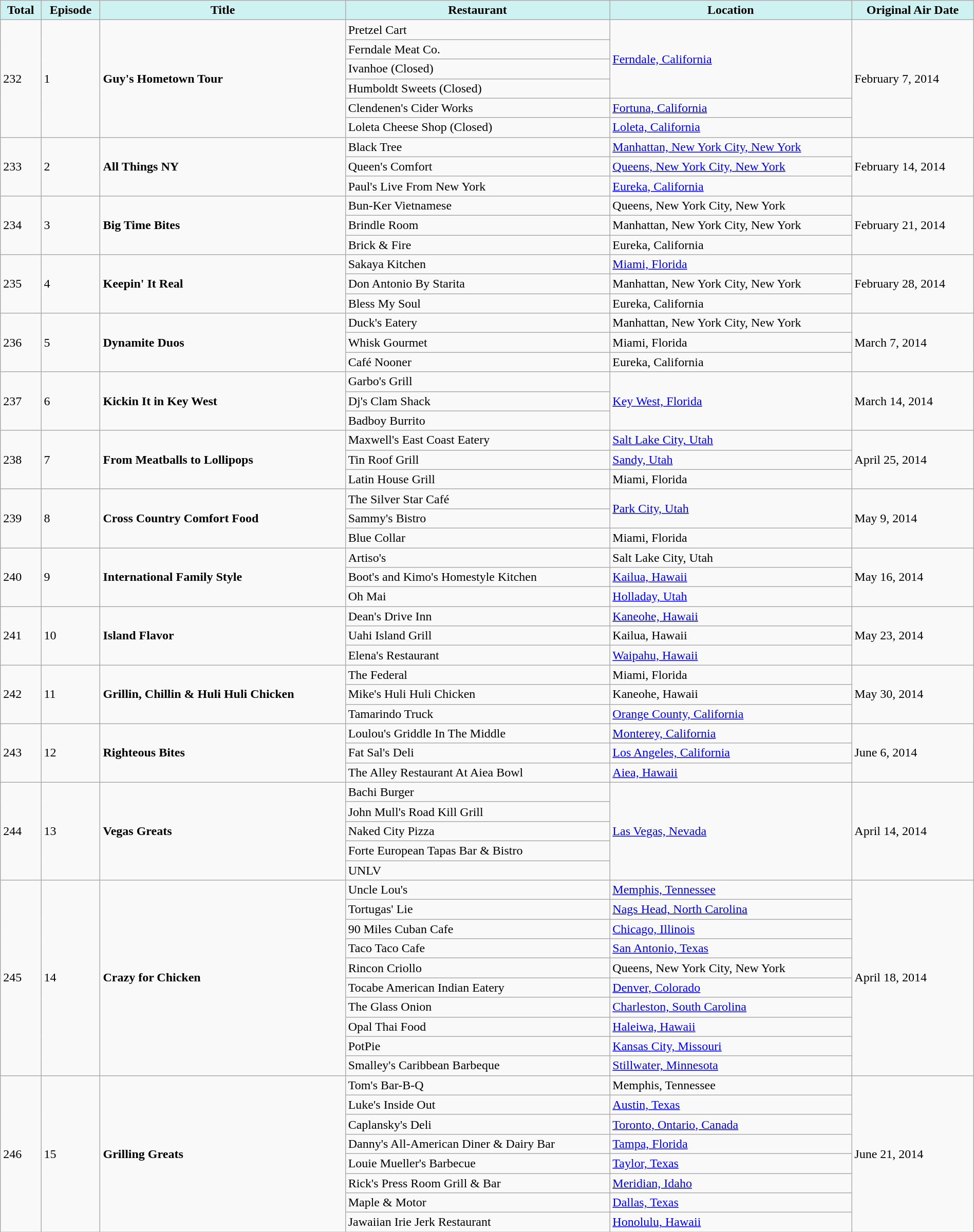<table class="wikitable" style="width: 100%;">
<tr>
<th # style="background:#CEF2F2;">Total</th>
<th # style="background:#CEF2F2;">Episode</th>
<th # style="background:#CEF2F2;">Title</th>
<th # style="background:#CEF2F2;">Restaurant</th>
<th # style="background:#CEF2F2;">Location</th>
<th # style="background:#CEF2F2;">Original Air Date</th>
</tr>
<tr>
<td rowspan="6">232</td>
<td rowspan="6">1</td>
<td rowspan="6"><strong>Guy's Hometown Tour</strong></td>
<td>Pretzel Cart</td>
<td rowspan="4"><a href='#'>Ferndale, California</a></td>
<td rowspan="6">February 7, 2014</td>
</tr>
<tr>
<td>Ferndale Meat Co.</td>
</tr>
<tr>
<td>Ivanhoe (Closed)</td>
</tr>
<tr>
<td>Humboldt Sweets (Closed)</td>
</tr>
<tr>
<td>Clendenen's Cider Works</td>
<td><a href='#'>Fortuna, California</a></td>
</tr>
<tr>
<td>Loleta Cheese Shop (Closed)</td>
<td><a href='#'>Loleta, California</a></td>
</tr>
<tr>
<td rowspan="3">233</td>
<td rowspan="3">2</td>
<td rowspan="3"><strong>All Things NY</strong></td>
<td>Black Tree</td>
<td><a href='#'>Manhattan, New York City, New York</a></td>
<td rowspan="3">February 14, 2014</td>
</tr>
<tr>
<td>Queen's Comfort</td>
<td><a href='#'>Queens, New York City, New York</a></td>
</tr>
<tr>
<td>Paul's Live From New York</td>
<td><a href='#'>Eureka, California</a></td>
</tr>
<tr>
<td rowspan="3">234</td>
<td rowspan="3">3</td>
<td rowspan="3"><strong>Big Time Bites</strong></td>
<td>Bun-Ker Vietnamese</td>
<td>Queens, New York City, New York</td>
<td rowspan="3">February 21, 2014</td>
</tr>
<tr>
<td>Brindle Room</td>
<td>Manhattan, New York City, New York</td>
</tr>
<tr>
<td>Brick & Fire</td>
<td>Eureka, California</td>
</tr>
<tr>
<td rowspan="3">235</td>
<td rowspan="3">4</td>
<td rowspan="3"><strong>Keepin' It Real</strong></td>
<td>Sakaya Kitchen</td>
<td><a href='#'>Miami, Florida</a></td>
<td rowspan="3">February 28, 2014</td>
</tr>
<tr>
<td>Don Antonio By Starita</td>
<td>Manhattan, New York City, New York</td>
</tr>
<tr>
<td>Bless My Soul</td>
<td>Eureka, California</td>
</tr>
<tr>
<td rowspan="3">236</td>
<td rowspan="3">5</td>
<td rowspan="3"><strong>Dynamite Duos</strong></td>
<td>Duck's Eatery</td>
<td>Manhattan, New York City, New York</td>
<td rowspan="3">March 7, 2014</td>
</tr>
<tr>
<td>Whisk Gourmet</td>
<td>Miami, Florida</td>
</tr>
<tr>
<td>Café Nooner</td>
<td>Eureka, California</td>
</tr>
<tr>
<td rowspan="3">237</td>
<td rowspan="3">6</td>
<td rowspan="3"><strong>Kickin It in Key West</strong></td>
<td>Garbo's Grill</td>
<td rowspan="3"><a href='#'>Key West, Florida</a></td>
<td rowspan="3">March 14, 2014</td>
</tr>
<tr>
<td>Dj's Clam Shack</td>
</tr>
<tr>
<td>Badboy Burrito</td>
</tr>
<tr>
<td rowspan="3">238</td>
<td rowspan="3">7</td>
<td rowspan="3"><strong>From Meatballs to Lollipops</strong></td>
<td>Maxwell's East Coast Eatery</td>
<td><a href='#'>Salt Lake City, Utah</a></td>
<td rowspan="3">April 25, 2014</td>
</tr>
<tr>
<td>Tin Roof Grill</td>
<td><a href='#'>Sandy, Utah</a></td>
</tr>
<tr>
<td>Latin House Grill</td>
<td>Miami, Florida</td>
</tr>
<tr>
<td rowspan="3">239</td>
<td rowspan="3">8</td>
<td rowspan="3"><strong>Cross Country Comfort Food</strong></td>
<td>The Silver Star Café</td>
<td rowspan="2"><a href='#'>Park City, Utah</a></td>
<td rowspan="3">May 9, 2014</td>
</tr>
<tr>
<td>Sammy's Bistro</td>
</tr>
<tr>
<td>Blue Collar</td>
<td>Miami, Florida</td>
</tr>
<tr>
<td rowspan="3">240</td>
<td rowspan="3">9</td>
<td rowspan="3"><strong>International Family Style</strong></td>
<td>Artiso's</td>
<td>Salt Lake City, Utah</td>
<td rowspan="3">May 16, 2014</td>
</tr>
<tr>
<td>Boot's and Kimo's Homestyle Kitchen</td>
<td><a href='#'>Kailua, Hawaii</a></td>
</tr>
<tr>
<td>Oh Mai</td>
<td><a href='#'>Holladay, Utah</a></td>
</tr>
<tr>
<td rowspan="3">241</td>
<td rowspan="3">10</td>
<td rowspan="3"><strong>Island Flavor</strong></td>
<td>Dean's Drive Inn</td>
<td><a href='#'>Kaneohe, Hawaii</a></td>
<td rowspan="3">May 23, 2014</td>
</tr>
<tr>
<td>Uahi Island Grill</td>
<td>Kailua, Hawaii</td>
</tr>
<tr>
<td>Elena's Restaurant</td>
<td><a href='#'>Waipahu, Hawaii</a></td>
</tr>
<tr>
<td rowspan="3">242</td>
<td rowspan="3">11</td>
<td rowspan="3"><strong>Grillin, Chillin & Huli Huli Chicken</strong></td>
<td>The Federal</td>
<td>Miami, Florida</td>
<td rowspan="3">May 30, 2014</td>
</tr>
<tr>
<td>Mike's Huli Huli Chicken</td>
<td>Kaneohe, Hawaii</td>
</tr>
<tr>
<td>Tamarindo Truck</td>
<td><a href='#'>Orange County, California</a></td>
</tr>
<tr>
<td rowspan="3">243</td>
<td rowspan="3">12</td>
<td rowspan="3"><strong>Righteous Bites</strong></td>
<td>Loulou's Griddle In The Middle</td>
<td><a href='#'>Monterey, California</a></td>
<td rowspan="3">June 6, 2014</td>
</tr>
<tr>
<td>Fat Sal's Deli</td>
<td><a href='#'>Los Angeles, California</a></td>
</tr>
<tr>
<td>The Alley Restaurant At Aiea Bowl</td>
<td><a href='#'>Aiea, Hawaii</a></td>
</tr>
<tr>
<td rowspan="5">244</td>
<td rowspan="5">13</td>
<td rowspan="5"><strong>Vegas Greats</strong></td>
<td>Bachi Burger</td>
<td rowspan="5"><a href='#'>Las Vegas, Nevada</a></td>
<td rowspan="5">April 14, 2014</td>
</tr>
<tr>
<td>John Mull's Road Kill Grill</td>
</tr>
<tr>
<td>Naked City Pizza</td>
</tr>
<tr>
<td>Forte European Tapas Bar & Bistro</td>
</tr>
<tr>
<td>UNLV</td>
</tr>
<tr>
<td rowspan="10">245</td>
<td rowspan="10">14</td>
<td rowspan="10"><strong>Crazy for Chicken</strong></td>
<td>Uncle Lou's</td>
<td><a href='#'>Memphis, Tennessee</a></td>
<td rowspan="10">April 18, 2014</td>
</tr>
<tr>
<td>Tortugas' Lie</td>
<td><a href='#'>Nags Head, North Carolina</a></td>
</tr>
<tr>
<td>90 Miles Cuban Cafe</td>
<td><a href='#'>Chicago, Illinois</a></td>
</tr>
<tr>
<td>Taco Taco Cafe</td>
<td><a href='#'>San Antonio, Texas</a></td>
</tr>
<tr>
<td>Rincon Criollo</td>
<td>Queens, New York City, New York</td>
</tr>
<tr>
<td>Tocabe American Indian Eatery</td>
<td><a href='#'>Denver, Colorado</a></td>
</tr>
<tr>
<td>The Glass Onion</td>
<td><a href='#'>Charleston, South Carolina</a></td>
</tr>
<tr>
<td>Opal Thai Food</td>
<td><a href='#'>Haleiwa, Hawaii</a></td>
</tr>
<tr>
<td>PotPie</td>
<td><a href='#'>Kansas City, Missouri</a></td>
</tr>
<tr>
<td>Smalley's Caribbean Barbeque</td>
<td><a href='#'>Stillwater, Minnesota</a></td>
</tr>
<tr>
<td rowspan="8">246</td>
<td rowspan="8">15</td>
<td rowspan="8"><strong>Grilling Greats</strong></td>
<td>Tom's Bar-B-Q</td>
<td>Memphis, Tennessee</td>
<td rowspan="8">June 21, 2014</td>
</tr>
<tr>
<td>Luke's Inside Out</td>
<td><a href='#'>Austin, Texas</a></td>
</tr>
<tr>
<td>Caplansky's Deli</td>
<td><a href='#'>Toronto, Ontario, Canada</a></td>
</tr>
<tr>
<td>Danny's All-American Diner & Dairy Bar</td>
<td><a href='#'>Tampa, Florida</a></td>
</tr>
<tr>
<td>Louie Mueller's Barbecue</td>
<td><a href='#'>Taylor, Texas</a></td>
</tr>
<tr>
<td>Rick's Press Room Grill & Bar</td>
<td><a href='#'>Meridian, Idaho</a></td>
</tr>
<tr>
<td>Maple & Motor</td>
<td><a href='#'>Dallas, Texas</a></td>
</tr>
<tr>
<td>Jawaiian Irie Jerk Restaurant</td>
<td><a href='#'>Honolulu, Hawaii</a></td>
</tr>
</table>
